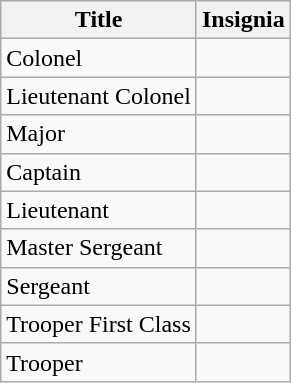<table class="wikitable">
<tr>
<th>Title</th>
<th>Insignia</th>
</tr>
<tr>
<td>Colonel</td>
<td></td>
</tr>
<tr>
<td>Lieutenant Colonel</td>
<td></td>
</tr>
<tr>
<td>Major</td>
<td></td>
</tr>
<tr>
<td>Captain</td>
<td></td>
</tr>
<tr>
<td>Lieutenant</td>
<td></td>
</tr>
<tr>
<td>Master Sergeant</td>
<td></td>
</tr>
<tr>
<td>Sergeant</td>
<td></td>
</tr>
<tr>
<td>Trooper First Class</td>
<td></td>
</tr>
<tr>
<td>Trooper</td>
<td></td>
</tr>
</table>
